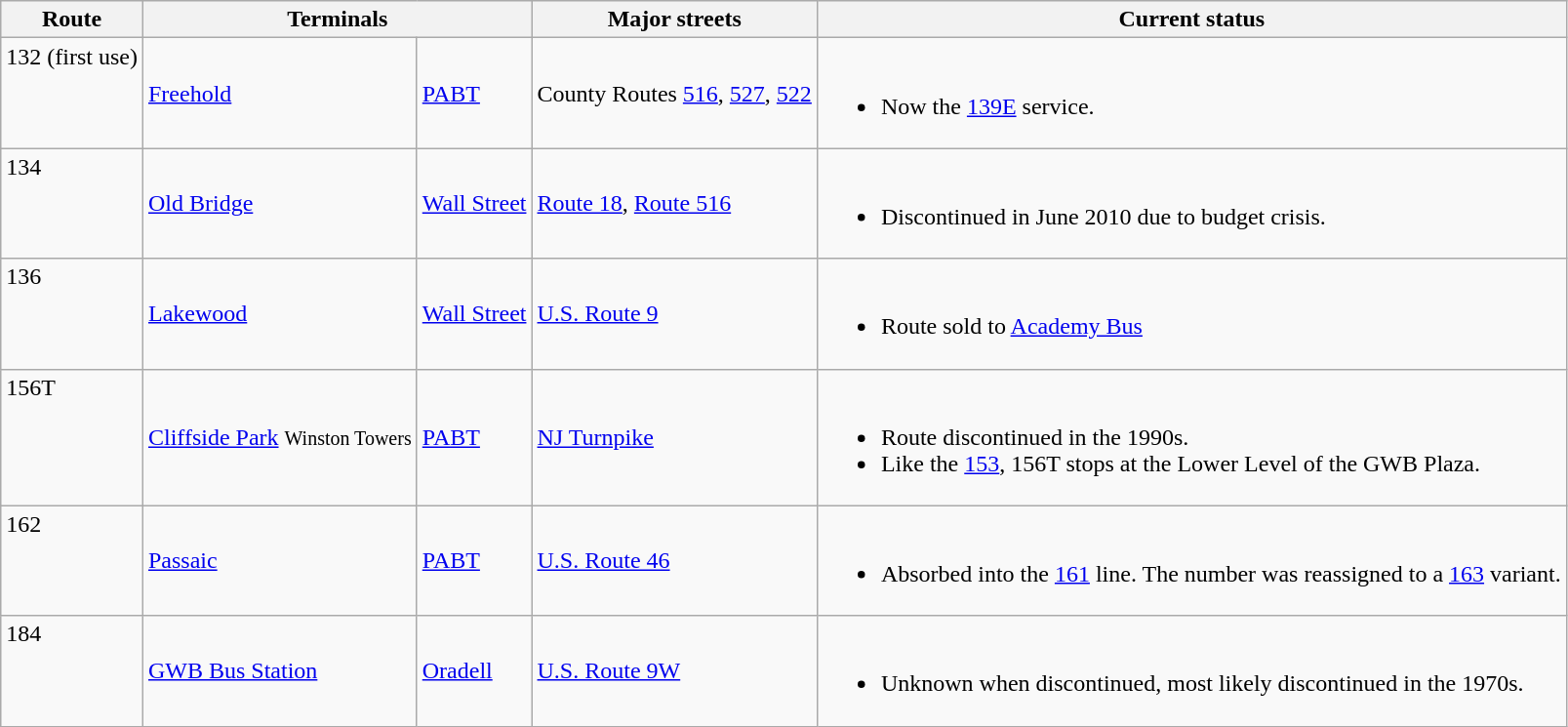<table class=wikitable>
<tr>
<th>Route</th>
<th colspan=2>Terminals</th>
<th>Major streets</th>
<th>Current status</th>
</tr>
<tr>
<td valign=top><div>132 (first use)</div></td>
<td><a href='#'>Freehold</a></td>
<td><a href='#'>PABT</a></td>
<td>County Routes <a href='#'>516</a>, <a href='#'>527</a>, <a href='#'>522</a></td>
<td><br><ul><li>Now the <a href='#'>139E</a> service.</li></ul></td>
</tr>
<tr>
<td valign=top><div>134</div></td>
<td><a href='#'>Old Bridge</a></td>
<td><a href='#'>Wall Street</a></td>
<td><a href='#'>Route 18</a>, <a href='#'>Route 516</a></td>
<td><br><ul><li>Discontinued in June 2010 due to budget crisis.</li></ul></td>
</tr>
<tr>
<td valign=top><div>136</div></td>
<td><a href='#'>Lakewood</a></td>
<td><a href='#'>Wall Street</a></td>
<td><a href='#'>U.S. Route 9</a></td>
<td><br><ul><li>Route sold to <a href='#'>Academy Bus</a></li></ul></td>
</tr>
<tr>
<td valign=top><div>156T</div></td>
<td><a href='#'>Cliffside Park</a> <small>Winston Towers</small></td>
<td><a href='#'>PABT</a></td>
<td><a href='#'>NJ Turnpike</a></td>
<td><br><ul><li>Route discontinued in the 1990s.</li><li>Like the <a href='#'>153</a>, 156T stops at the Lower Level of the GWB Plaza.</li></ul></td>
</tr>
<tr>
<td valign=top><div>162</div></td>
<td><a href='#'>Passaic</a></td>
<td><a href='#'>PABT</a></td>
<td><a href='#'>U.S. Route 46</a></td>
<td><br><ul><li>Absorbed into the <a href='#'>161</a> line. The number was reassigned to a <a href='#'>163</a> variant.</li></ul></td>
</tr>
<tr>
<td valign=top><div>184</div></td>
<td><a href='#'>GWB Bus Station</a></td>
<td><a href='#'>Oradell</a></td>
<td><a href='#'>U.S. Route 9W</a></td>
<td><br><ul><li>Unknown when discontinued, most likely discontinued in the 1970s.</li></ul></td>
</tr>
</table>
